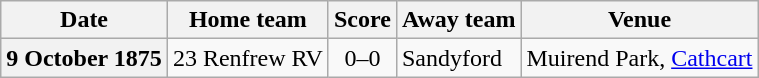<table class="wikitable football-result-list" style="max-width: 80em; text-align: center">
<tr>
<th scope="col">Date</th>
<th scope="col">Home team</th>
<th scope="col">Score</th>
<th scope="col">Away team</th>
<th scope="col">Venue</th>
</tr>
<tr>
<th scope="row">9 October 1875</th>
<td align=right>23 Renfrew RV</td>
<td>0–0</td>
<td align=left>Sandyford</td>
<td align=left>Muirend Park, <a href='#'>Cathcart</a></td>
</tr>
</table>
